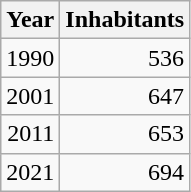<table cellspacing="0" cellpadding="0">
<tr>
<td valign="top"><br><table class="wikitable sortable zebra hintergrundfarbe5">
<tr>
<th>Year</th>
<th>Inhabitants</th>
</tr>
<tr align="right">
<td>1990</td>
<td>536</td>
</tr>
<tr align="right">
<td>2001</td>
<td>647</td>
</tr>
<tr align="right">
<td>2011</td>
<td>653</td>
</tr>
<tr align="right">
<td>2021</td>
<td>694</td>
</tr>
</table>
</td>
</tr>
</table>
